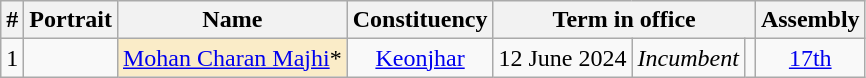<table class="wikitable plainrowheaders" style="text-align:center">
<tr align=center>
<th>#</th>
<th>Portrait</th>
<th>Name</th>
<th>Constituency</th>
<th colspan="3">Term in office</th>
<th>Assembly</th>
</tr>
<tr align="center">
<td>1</td>
<td></td>
<td style="background:#faecc8;text-align:center;"><a href='#'>Mohan Charan Majhi</a>*</td>
<td><a href='#'>Keonjhar</a></td>
<td>12 June 2024</td>
<td><em>Incumbent</em></td>
<td rowspan="2"></td>
<td><a href='#'>17th</a></td>
</tr>
</table>
